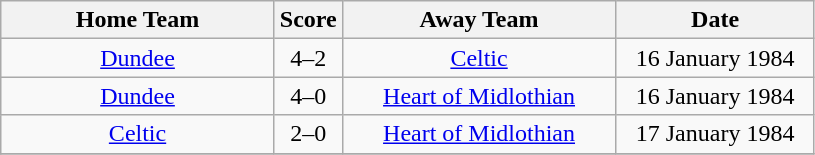<table class="wikitable" style="text-align:center;">
<tr>
<th width=175>Home Team</th>
<th width=20>Score</th>
<th width=175>Away Team</th>
<th width= 125>Date</th>
</tr>
<tr>
<td><a href='#'>Dundee</a></td>
<td>4–2</td>
<td><a href='#'>Celtic</a></td>
<td>16 January 1984</td>
</tr>
<tr>
<td><a href='#'>Dundee</a></td>
<td>4–0</td>
<td><a href='#'>Heart of Midlothian</a></td>
<td>16 January 1984</td>
</tr>
<tr>
<td><a href='#'>Celtic</a></td>
<td>2–0</td>
<td><a href='#'>Heart of Midlothian</a></td>
<td>17 January 1984</td>
</tr>
<tr>
</tr>
</table>
